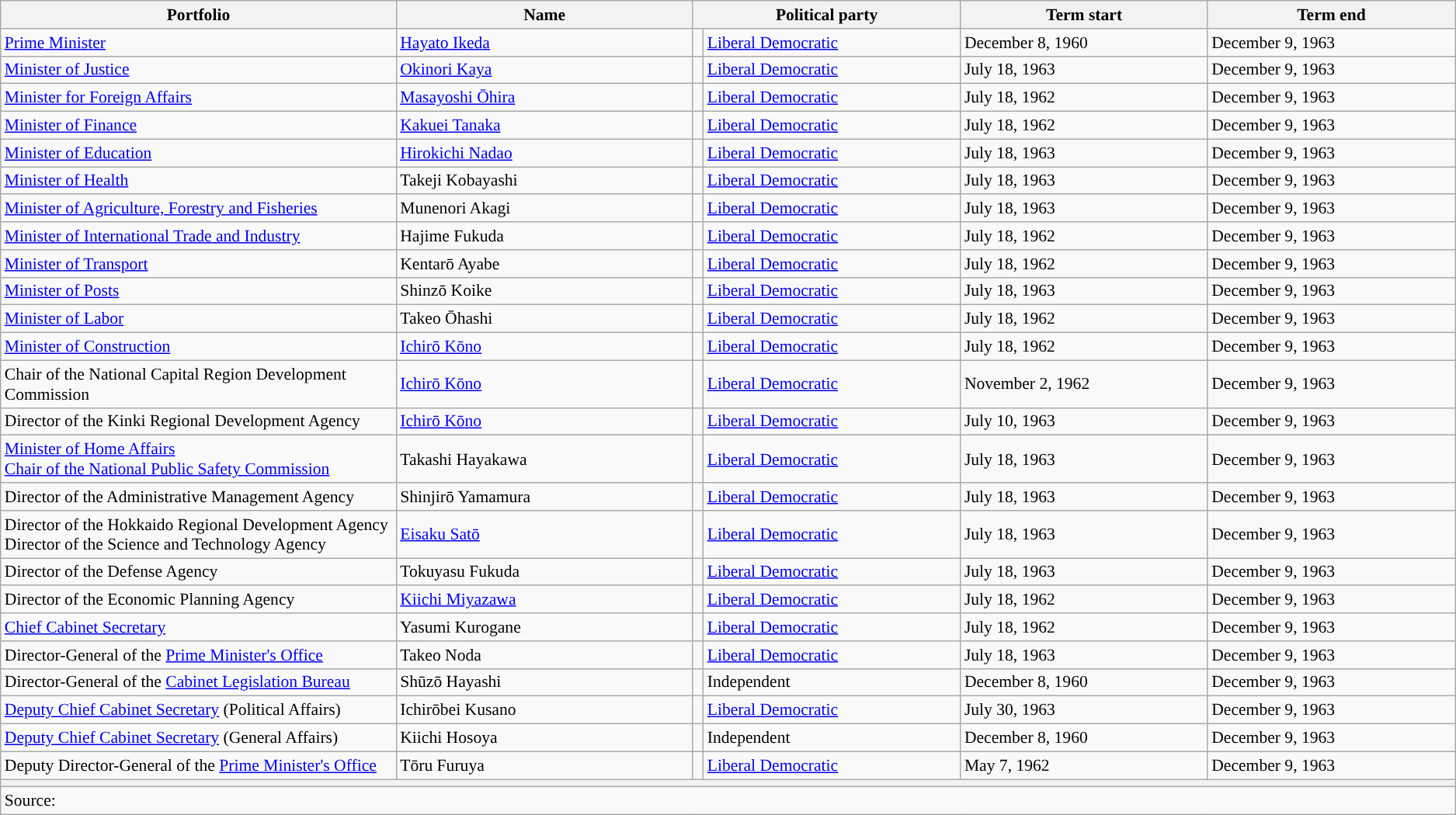<table class="wikitable unsortable" style="font-size: 90%;">
<tr>
<th scope="col" width="20%">Portfolio</th>
<th scope="col" width="15%">Name</th>
<th colspan="2" scope="col" width="13.5%">Political party</th>
<th scope="col" width="12.5%">Term start</th>
<th scope="col" width="12.5%">Term end</th>
</tr>
<tr>
<td style="text-align: left;"><a href='#'>Prime Minister</a></td>
<td><a href='#'>Hayato Ikeda</a></td>
<td width="0.5%" style="background:"></td>
<td><a href='#'>Liberal Democratic</a></td>
<td>December 8, 1960</td>
<td>December 9, 1963</td>
</tr>
<tr>
<td><a href='#'>Minister of Justice</a></td>
<td><a href='#'>Okinori Kaya</a></td>
<td style="color:inherit;background:"></td>
<td><a href='#'>Liberal Democratic</a></td>
<td>July 18, 1963</td>
<td>December 9, 1963</td>
</tr>
<tr>
<td><a href='#'>Minister for Foreign Affairs</a></td>
<td><a href='#'>Masayoshi Ōhira</a></td>
<td style="color:inherit;background:"></td>
<td><a href='#'>Liberal Democratic</a></td>
<td>July 18, 1962</td>
<td>December 9, 1963</td>
</tr>
<tr>
<td><a href='#'>Minister of Finance</a></td>
<td><a href='#'>Kakuei Tanaka</a></td>
<td style="color:inherit;background:"></td>
<td><a href='#'>Liberal Democratic</a></td>
<td>July 18, 1962</td>
<td>December 9, 1963</td>
</tr>
<tr>
<td><a href='#'>Minister of Education</a></td>
<td><a href='#'>Hirokichi Nadao</a></td>
<td style="color:inherit;background:"></td>
<td><a href='#'>Liberal Democratic</a></td>
<td>July 18, 1963</td>
<td>December 9, 1963</td>
</tr>
<tr>
<td><a href='#'>Minister of Health</a></td>
<td>Takeji Kobayashi</td>
<td style="color:inherit;background:"></td>
<td><a href='#'>Liberal Democratic</a></td>
<td>July 18, 1963</td>
<td>December 9, 1963</td>
</tr>
<tr>
<td><a href='#'>Minister of Agriculture, Forestry and Fisheries</a></td>
<td>Munenori Akagi</td>
<td style="color:inherit;background:"></td>
<td><a href='#'>Liberal Democratic</a></td>
<td>July 18, 1963</td>
<td>December 9, 1963</td>
</tr>
<tr>
<td><a href='#'>Minister of International Trade and Industry</a></td>
<td>Hajime Fukuda</td>
<td style="color:inherit;background:"></td>
<td><a href='#'>Liberal Democratic</a></td>
<td>July 18, 1962</td>
<td>December 9, 1963</td>
</tr>
<tr>
<td><a href='#'>Minister of Transport</a></td>
<td>Kentarō Ayabe</td>
<td style="color:inherit;background:"></td>
<td><a href='#'>Liberal Democratic</a></td>
<td>July 18, 1962</td>
<td>December 9, 1963</td>
</tr>
<tr>
<td><a href='#'>Minister of Posts</a></td>
<td>Shinzō Koike</td>
<td style="color:inherit;background:"></td>
<td><a href='#'>Liberal Democratic</a></td>
<td>July 18, 1963</td>
<td>December 9, 1963</td>
</tr>
<tr>
<td><a href='#'>Minister of Labor</a></td>
<td>Takeo Ōhashi</td>
<td style="color:inherit;background:"></td>
<td><a href='#'>Liberal Democratic</a></td>
<td>July 18, 1962</td>
<td>December 9, 1963</td>
</tr>
<tr>
<td><a href='#'>Minister of Construction</a></td>
<td><a href='#'>Ichirō Kōno</a></td>
<td style="color:inherit;background:"></td>
<td><a href='#'>Liberal Democratic</a></td>
<td>July 18, 1962</td>
<td>December 9, 1963</td>
</tr>
<tr>
<td>Chair of the National Capital Region Development Commission</td>
<td><a href='#'>Ichirō Kōno</a></td>
<td style="color:inherit;background:"></td>
<td><a href='#'>Liberal Democratic</a></td>
<td>November 2, 1962</td>
<td>December 9, 1963</td>
</tr>
<tr>
<td>Director of the Kinki Regional Development Agency</td>
<td><a href='#'>Ichirō Kōno</a></td>
<td style="color:inherit;background:"></td>
<td><a href='#'>Liberal Democratic</a></td>
<td>July 10, 1963</td>
<td>December 9, 1963</td>
</tr>
<tr>
<td><a href='#'>Minister of Home Affairs</a><br><a href='#'>Chair of the National Public Safety Commission</a></td>
<td>Takashi Hayakawa</td>
<td style="color:inherit;background:"></td>
<td><a href='#'>Liberal Democratic</a></td>
<td>July 18, 1963</td>
<td>December 9, 1963</td>
</tr>
<tr>
<td>Director of the Administrative Management Agency</td>
<td>Shinjirō Yamamura</td>
<td style="color:inherit;background:"></td>
<td><a href='#'>Liberal Democratic</a></td>
<td>July 18, 1963</td>
<td>December 9, 1963</td>
</tr>
<tr>
<td>Director of the Hokkaido Regional Development Agency<br>Director of the Science and Technology Agency</td>
<td><a href='#'>Eisaku Satō</a></td>
<td style="color:inherit;background:"></td>
<td><a href='#'>Liberal Democratic</a></td>
<td>July 18, 1963</td>
<td>December 9, 1963</td>
</tr>
<tr>
<td>Director of the Defense Agency</td>
<td>Tokuyasu Fukuda</td>
<td style="color:inherit;background:"></td>
<td><a href='#'>Liberal Democratic</a></td>
<td>July 18, 1963</td>
<td>December 9, 1963</td>
</tr>
<tr>
<td>Director of the Economic Planning Agency</td>
<td><a href='#'>Kiichi Miyazawa</a></td>
<td style="color:inherit;background:"></td>
<td><a href='#'>Liberal Democratic</a></td>
<td>July 18, 1962</td>
<td>December 9, 1963</td>
</tr>
<tr>
<td><a href='#'>Chief Cabinet Secretary</a></td>
<td>Yasumi Kurogane</td>
<td style="color:inherit;background:"></td>
<td><a href='#'>Liberal Democratic</a></td>
<td>July 18, 1962</td>
<td>December 9, 1963</td>
</tr>
<tr>
<td>Director-General of the <a href='#'>Prime Minister's Office</a></td>
<td>Takeo Noda</td>
<td style="color:inherit;background:"></td>
<td><a href='#'>Liberal Democratic</a></td>
<td>July 18, 1963</td>
<td>December 9, 1963</td>
</tr>
<tr>
<td>Director-General of the <a href='#'>Cabinet Legislation Bureau</a></td>
<td>Shūzō Hayashi</td>
<td style="color:inherit;background:"></td>
<td>Independent</td>
<td>December 8, 1960</td>
<td>December 9, 1963</td>
</tr>
<tr>
<td><a href='#'>Deputy Chief Cabinet Secretary</a> (Political Affairs)</td>
<td>Ichirōbei Kusano</td>
<td style="color:inherit;background:"></td>
<td><a href='#'>Liberal Democratic</a></td>
<td>July 30, 1963</td>
<td>December 9, 1963</td>
</tr>
<tr>
<td><a href='#'>Deputy Chief Cabinet Secretary</a> (General Affairs)</td>
<td>Kiichi Hosoya</td>
<td style="color:inherit;background:"></td>
<td>Independent</td>
<td>December 8, 1960</td>
<td>December 9, 1963</td>
</tr>
<tr>
<td>Deputy Director-General of the <a href='#'>Prime Minister's Office</a></td>
<td>Tōru Furuya</td>
<td style="color:inherit;background:"></td>
<td><a href='#'>Liberal Democratic</a></td>
<td>May 7, 1962</td>
<td>December 9, 1963</td>
</tr>
<tr>
<th colspan="6"></th>
</tr>
<tr>
<td colspan="6">Source:</td>
</tr>
</table>
